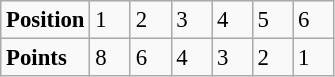<table class="wikitable" style="font-size: 95%;">
<tr>
<td><strong>Position</strong></td>
<td width=20>1</td>
<td width=20>2</td>
<td width=20>3</td>
<td width=20>4</td>
<td width=20>5</td>
<td width=20>6</td>
</tr>
<tr>
<td><strong>Points</strong></td>
<td>8</td>
<td>6</td>
<td>4</td>
<td>3</td>
<td>2</td>
<td>1</td>
</tr>
</table>
